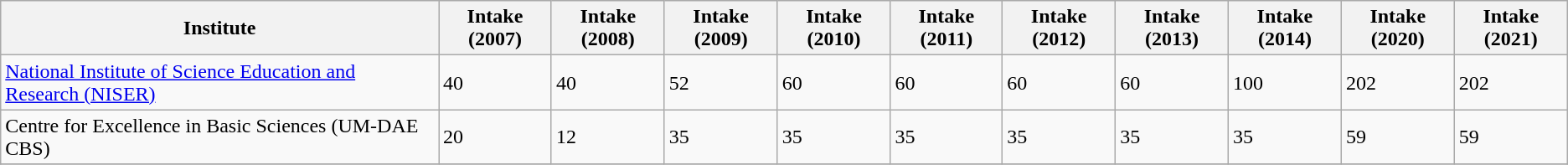<table class="wikitable">
<tr style="text-align: center; background: #eee",>
<th>Institute</th>
<th>Intake (2007)</th>
<th>Intake (2008)</th>
<th>Intake (2009)</th>
<th>Intake (2010)</th>
<th>Intake (2011)</th>
<th>Intake (2012)</th>
<th>Intake (2013)</th>
<th>Intake (2014)</th>
<th>Intake (2020)</th>
<th>Intake (2021)</th>
</tr>
<tr>
<td><a href='#'>National Institute of Science Education and Research (NISER)</a></td>
<td>40</td>
<td>40</td>
<td>52</td>
<td>60</td>
<td>60</td>
<td>60</td>
<td>60</td>
<td>100</td>
<td>202</td>
<td>202</td>
</tr>
<tr>
<td>Centre for Excellence in Basic Sciences (UM-DAE CBS)</td>
<td>20</td>
<td>12</td>
<td>35</td>
<td>35</td>
<td>35</td>
<td>35</td>
<td>35</td>
<td>35</td>
<td>59</td>
<td>59</td>
</tr>
<tr>
</tr>
</table>
